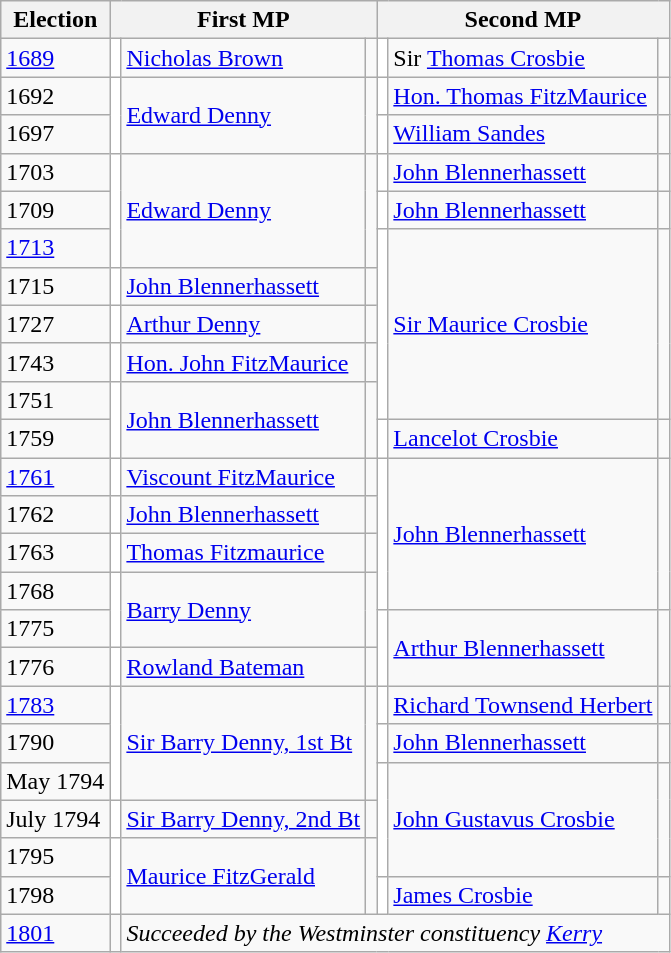<table class="wikitable">
<tr>
<th>Election</th>
<th colspan=3>First MP</th>
<th colspan=3>Second MP</th>
</tr>
<tr>
<td><a href='#'>1689</a></td>
<td style="background-color: white"></td>
<td><a href='#'>Nicholas Brown</a></td>
<td></td>
<td style="background-color: white"></td>
<td>Sir <a href='#'>Thomas Crosbie</a> </td>
<td></td>
</tr>
<tr>
<td>1692</td>
<td rowspan="2" style="background-color: white"></td>
<td rowspan="2"><a href='#'>Edward Denny</a></td>
<td rowspan="2"></td>
<td style="background-color: white"></td>
<td><a href='#'>Hon. Thomas FitzMaurice</a></td>
<td></td>
</tr>
<tr>
<td>1697</td>
<td style="background-color: white"></td>
<td><a href='#'>William Sandes</a></td>
<td></td>
</tr>
<tr>
<td>1703</td>
<td rowspan="3" style="background-color: white"></td>
<td rowspan="3"><a href='#'>Edward Denny</a></td>
<td rowspan="3"></td>
<td style="background-color: white"></td>
<td><a href='#'>John Blennerhassett</a></td>
<td></td>
</tr>
<tr>
<td>1709</td>
<td style="background-color: white"></td>
<td><a href='#'>John Blennerhassett</a></td>
<td></td>
</tr>
<tr>
<td><a href='#'>1713</a></td>
<td rowspan="5" style="background-color: white"></td>
<td rowspan="5"><a href='#'>Sir Maurice Crosbie</a> </td>
<td rowspan="5"></td>
</tr>
<tr>
<td>1715</td>
<td style="background-color: white"></td>
<td><a href='#'>John Blennerhassett</a></td>
<td></td>
</tr>
<tr>
<td>1727</td>
<td style="background-color: white"></td>
<td><a href='#'>Arthur Denny</a></td>
<td></td>
</tr>
<tr>
<td>1743</td>
<td style="background-color: white"></td>
<td><a href='#'>Hon. John FitzMaurice</a></td>
<td></td>
</tr>
<tr>
<td>1751</td>
<td rowspan="2" style="background-color: white"></td>
<td rowspan="2"><a href='#'>John Blennerhassett</a></td>
<td rowspan="2"></td>
</tr>
<tr>
<td>1759</td>
<td style="background-color: white"></td>
<td><a href='#'>Lancelot Crosbie</a></td>
<td></td>
</tr>
<tr>
<td><a href='#'>1761</a></td>
<td style="background-color: white"></td>
<td><a href='#'>Viscount FitzMaurice</a></td>
<td></td>
<td rowspan="4" style="background-color: white"></td>
<td rowspan="4"><a href='#'>John Blennerhassett</a></td>
<td rowspan="4"></td>
</tr>
<tr>
<td>1762</td>
<td style="background-color: white"></td>
<td><a href='#'>John Blennerhassett</a></td>
<td></td>
</tr>
<tr>
<td>1763</td>
<td style="background-color: white"></td>
<td><a href='#'>Thomas Fitzmaurice</a></td>
<td></td>
</tr>
<tr>
<td>1768</td>
<td rowspan="2" style="background-color: white"></td>
<td rowspan="2"><a href='#'>Barry Denny</a></td>
<td rowspan="2"></td>
</tr>
<tr>
<td>1775</td>
<td rowspan="2" style="background-color: white"></td>
<td rowspan="2"><a href='#'>Arthur Blennerhassett</a></td>
<td rowspan="2"></td>
</tr>
<tr>
<td>1776</td>
<td style="background-color: white"></td>
<td><a href='#'>Rowland Bateman</a></td>
<td></td>
</tr>
<tr>
<td><a href='#'>1783</a></td>
<td rowspan="3" style="background-color: white"></td>
<td rowspan="3"><a href='#'>Sir Barry Denny, 1st Bt</a></td>
<td rowspan="3"></td>
<td style="background-color: white"></td>
<td><a href='#'>Richard Townsend Herbert</a></td>
<td></td>
</tr>
<tr>
<td>1790</td>
<td style="background-color: white"></td>
<td><a href='#'>John Blennerhassett</a></td>
<td></td>
</tr>
<tr>
<td>May 1794</td>
<td rowspan="3" style="background-color: white"></td>
<td rowspan="3"><a href='#'>John Gustavus Crosbie</a></td>
<td rowspan="3"></td>
</tr>
<tr>
<td>July 1794</td>
<td style="background-color: white"></td>
<td><a href='#'>Sir Barry Denny, 2nd Bt</a></td>
<td></td>
</tr>
<tr>
<td>1795</td>
<td rowspan="2" style="background-color: white"></td>
<td rowspan="2"><a href='#'>Maurice FitzGerald</a></td>
<td rowspan="2"></td>
</tr>
<tr>
<td>1798</td>
<td style="background-color: white"></td>
<td><a href='#'>James Crosbie</a></td>
<td></td>
</tr>
<tr>
<td><a href='#'>1801</a></td>
<td></td>
<td colspan="5"><em>Succeeded by the Westminster constituency <a href='#'>Kerry</a></em></td>
</tr>
</table>
